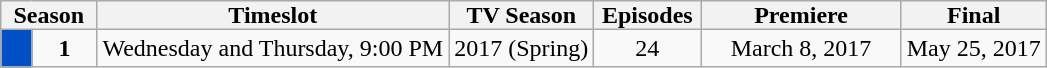<table class="wikitable" style="text-align: center; margin-bottom: 34px;">
<tr>
<th colspan="2" style="padding: 0px 8px">Season</th>
<th style="padding: 0px 8px">Timeslot</th>
<th style="padding: 0px 8px">TV Season</th>
<th style="padding: 0px 5px">Episodes</th>
<th style="padding: 0px 35px">Premiere</th>
<th style="padding: 0px 30px">Final</th>
</tr>
<tr>
<td bgcolor="#004FC5" height="10px"></td>
<td><strong>1</strong></td>
<td>Wednesday and Thursday, 9:00 PM</td>
<td>2017 (Spring)</td>
<td>24</td>
<td>March 8, 2017</td>
<td>May 25, 2017</td>
</tr>
</table>
